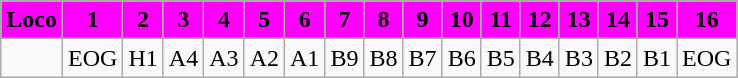<table class="wikitable plainrowheaders unsortable" style="text-align:center">
<tr>
<th scope="col" rowspan="1" style="background:magenta;">Loco</th>
<th scope="col" rowspan="1" style="background:magenta;">1</th>
<th scope="col" rowspan="1" style="background:magenta;">2</th>
<th scope="col" rowspan="1" style="background:magenta;">3</th>
<th scope="col" rowspan="1" style="background:magenta;">4</th>
<th scope="col" rowspan="1" style="background:magenta;">5</th>
<th scope="col" rowspan="1" style="background:magenta;">6</th>
<th scope="col" rowspan="1" style="background:magenta;">7</th>
<th scope="col" rowspan="1" style="background:magenta;">8</th>
<th scope="col" rowspan="1" style="background:magenta;">9</th>
<th scope="col" rowspan="1" style="background:magenta;">10</th>
<th scope="col" rowspan="1" style="background:magenta;">11</th>
<th scope="col" rowspan="1" style="background:magenta;">12</th>
<th scope="col" rowspan="1" style="background:magenta;">13</th>
<th scope="col" rowspan="1" style="background:magenta;">14</th>
<th scope="col" rowspan="1" style="background:magenta;">15</th>
<th scope="col" rowspan="1" style="background:magenta;">16</th>
</tr>
<tr>
<td></td>
<td>EOG</td>
<td>H1</td>
<td>A4</td>
<td>A3</td>
<td>A2</td>
<td>A1</td>
<td>B9</td>
<td>B8</td>
<td>B7</td>
<td>B6</td>
<td>B5</td>
<td>B4</td>
<td>B3</td>
<td>B2</td>
<td>B1</td>
<td>EOG</td>
</tr>
</table>
